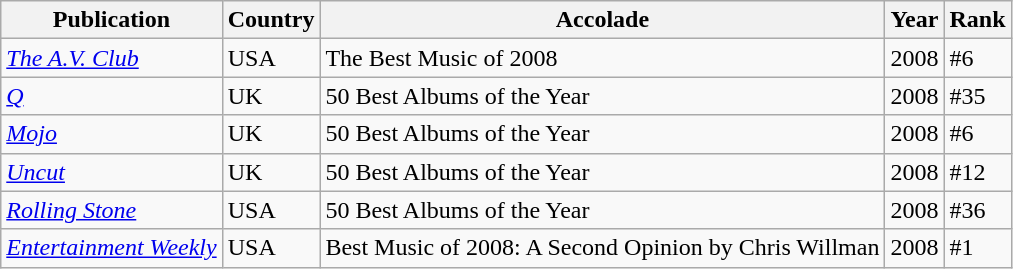<table class="wikitable">
<tr>
<th>Publication</th>
<th>Country</th>
<th>Accolade</th>
<th>Year</th>
<th>Rank</th>
</tr>
<tr>
<td><em><a href='#'>The A.V. Club</a></em></td>
<td>USA</td>
<td>The Best Music of 2008</td>
<td>2008</td>
<td>#6</td>
</tr>
<tr>
<td><em><a href='#'>Q</a></em></td>
<td>UK</td>
<td>50 Best Albums of the Year</td>
<td>2008</td>
<td>#35</td>
</tr>
<tr>
<td><em><a href='#'>Mojo</a></em></td>
<td>UK</td>
<td>50 Best Albums of the Year</td>
<td>2008</td>
<td>#6</td>
</tr>
<tr>
<td><em><a href='#'>Uncut</a></em></td>
<td>UK</td>
<td>50 Best Albums of the Year</td>
<td>2008</td>
<td>#12</td>
</tr>
<tr>
<td><em><a href='#'>Rolling Stone</a></em></td>
<td>USA</td>
<td>50 Best Albums of the Year</td>
<td>2008</td>
<td>#36</td>
</tr>
<tr>
<td><em><a href='#'>Entertainment Weekly</a></em></td>
<td>USA</td>
<td>Best Music of 2008:  A Second Opinion by Chris Willman</td>
<td>2008</td>
<td>#1</td>
</tr>
</table>
